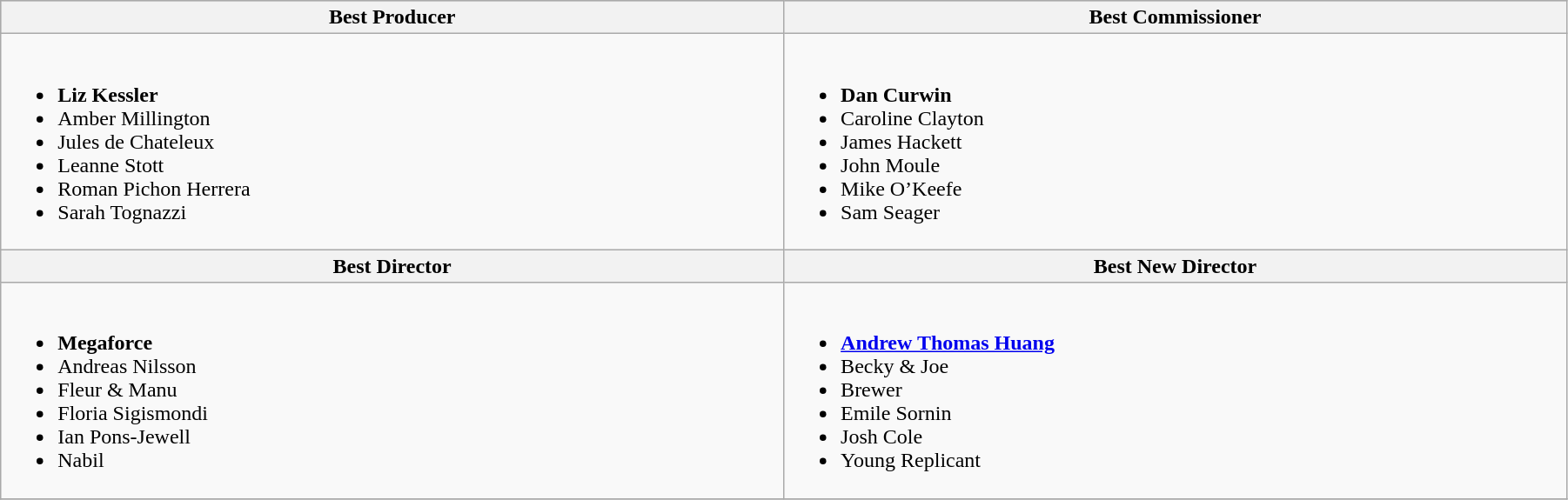<table class="wikitable" style="width:95%">
<tr bgcolor="#bebebe">
<th width="50%">Best Producer</th>
<th width="50%">Best Commissioner</th>
</tr>
<tr>
<td valign="top"><br><ul><li><strong>Liz Kessler</strong></li><li>Amber Millington</li><li>Jules de Chateleux</li><li>Leanne Stott</li><li>Roman Pichon Herrera</li><li>Sarah Tognazzi</li></ul></td>
<td valign="top"><br><ul><li><strong>Dan Curwin</strong></li><li>Caroline Clayton</li><li>James Hackett</li><li>John Moule</li><li>Mike O’Keefe</li><li>Sam Seager</li></ul></td>
</tr>
<tr>
<th width="50%">Best Director</th>
<th width="50%">Best New Director</th>
</tr>
<tr>
<td valign="top"><br><ul><li><strong>Megaforce</strong></li><li>Andreas Nilsson</li><li>Fleur & Manu</li><li>Floria Sigismondi</li><li>Ian Pons-Jewell</li><li>Nabil</li></ul></td>
<td valign="top"><br><ul><li><strong><a href='#'>Andrew Thomas Huang</a></strong></li><li>Becky & Joe</li><li>Brewer</li><li>Emile Sornin</li><li>Josh Cole</li><li>Young Replicant</li></ul></td>
</tr>
<tr>
</tr>
</table>
